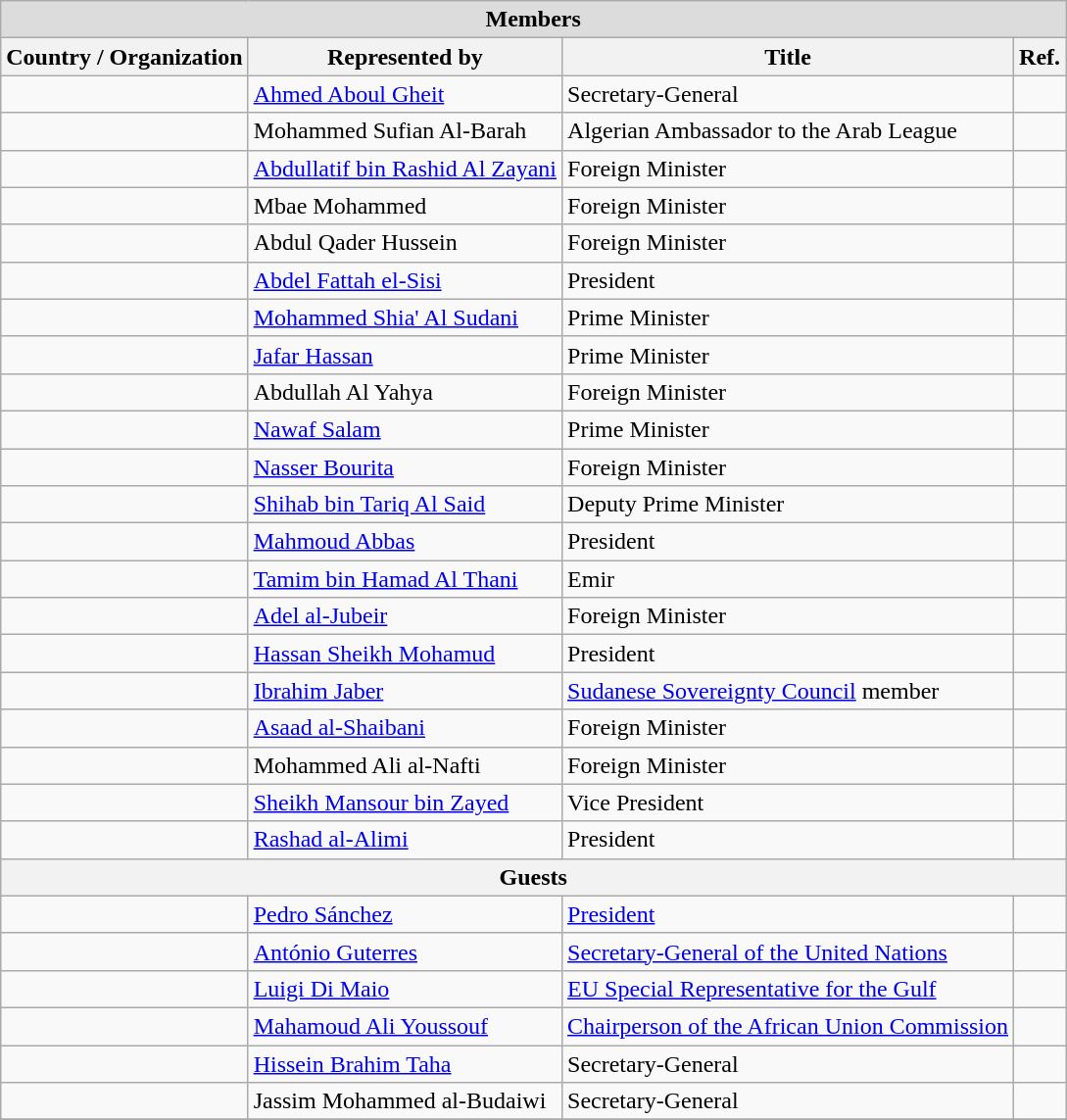<table class="wikitable sortable">
<tr>
<td colspan="4" style="text-align: center; background:Gainsboro"><strong>Members</strong><br></td>
</tr>
<tr>
<th>Country / Organization</th>
<th>Represented by</th>
<th>Title</th>
<th>Ref.</th>
</tr>
<tr>
<td></td>
<td><a href='#'>Ahmed Aboul Gheit</a></td>
<td>Secretary-General</td>
<td></td>
</tr>
<tr>
<td></td>
<td>Mohammed Sufian Al-Barah</td>
<td>Algerian Ambassador to the Arab League</td>
<td></td>
</tr>
<tr>
<td></td>
<td><a href='#'>Abdullatif bin Rashid Al Zayani</a></td>
<td>Foreign Minister</td>
<td></td>
</tr>
<tr>
<td></td>
<td>Mbae Mohammed</td>
<td>Foreign Minister</td>
<td></td>
</tr>
<tr>
<td></td>
<td>Abdul Qader Hussein</td>
<td>Foreign Minister</td>
<td></td>
</tr>
<tr>
<td></td>
<td><a href='#'>Abdel Fattah el-Sisi</a></td>
<td>President</td>
<td></td>
</tr>
<tr>
<td></td>
<td><a href='#'>Mohammed Shia' Al Sudani</a></td>
<td>Prime Minister</td>
<td></td>
</tr>
<tr>
<td></td>
<td><a href='#'>Jafar Hassan</a></td>
<td>Prime Minister</td>
<td></td>
</tr>
<tr>
<td></td>
<td>Abdullah Al Yahya</td>
<td>Foreign Minister</td>
<td></td>
</tr>
<tr>
<td></td>
<td><a href='#'>Nawaf Salam</a></td>
<td>Prime Minister</td>
<td></td>
</tr>
<tr>
<td></td>
<td><a href='#'>Nasser Bourita</a></td>
<td>Foreign Minister</td>
<td></td>
</tr>
<tr>
<td></td>
<td><a href='#'>Shihab bin Tariq Al Said</a></td>
<td>Deputy Prime Minister</td>
<td></td>
</tr>
<tr>
<td></td>
<td><a href='#'>Mahmoud Abbas</a></td>
<td>President</td>
<td></td>
</tr>
<tr>
<td></td>
<td><a href='#'>Tamim bin Hamad Al Thani</a></td>
<td>Emir</td>
<td></td>
</tr>
<tr>
<td></td>
<td><a href='#'>Adel al-Jubeir</a></td>
<td>Foreign Minister</td>
<td></td>
</tr>
<tr>
<td></td>
<td><a href='#'>Hassan Sheikh Mohamud</a></td>
<td>President</td>
<td></td>
</tr>
<tr>
<td></td>
<td><a href='#'>Ibrahim Jaber</a></td>
<td><a href='#'>Sudanese Sovereignty Council</a> member</td>
<td></td>
</tr>
<tr>
<td></td>
<td><a href='#'>Asaad al-Shaibani</a></td>
<td>Foreign Minister</td>
<td></td>
</tr>
<tr>
<td></td>
<td>Mohammed Ali al-Nafti</td>
<td>Foreign Minister</td>
<td></td>
</tr>
<tr>
<td></td>
<td><a href='#'>Sheikh Mansour bin Zayed</a></td>
<td>Vice President</td>
<td></td>
</tr>
<tr>
<td></td>
<td><a href='#'>Rashad al-Alimi</a></td>
<td>President</td>
<td></td>
</tr>
<tr>
<th colspan="4" style="text-align: center;">Guests</th>
</tr>
<tr>
<td></td>
<td><a href='#'>Pedro Sánchez</a></td>
<td><a href='#'>President</a></td>
<td></td>
</tr>
<tr>
<td></td>
<td><a href='#'>António Guterres</a></td>
<td><a href='#'>Secretary-General of the United Nations</a></td>
<td></td>
</tr>
<tr>
<td></td>
<td><a href='#'>Luigi Di Maio</a></td>
<td><a href='#'>EU Special Representative for the Gulf</a></td>
<td></td>
</tr>
<tr>
<td></td>
<td><a href='#'>Mahamoud Ali Youssouf</a></td>
<td><a href='#'>Chairperson of the African Union Commission</a></td>
<td></td>
</tr>
<tr>
<td></td>
<td><a href='#'>Hissein Brahim Taha</a></td>
<td>Secretary-General</td>
<td></td>
</tr>
<tr>
<td></td>
<td>Jassim Mohammed al-Budaiwi</td>
<td>Secretary-General</td>
<td></td>
</tr>
<tr>
</tr>
</table>
